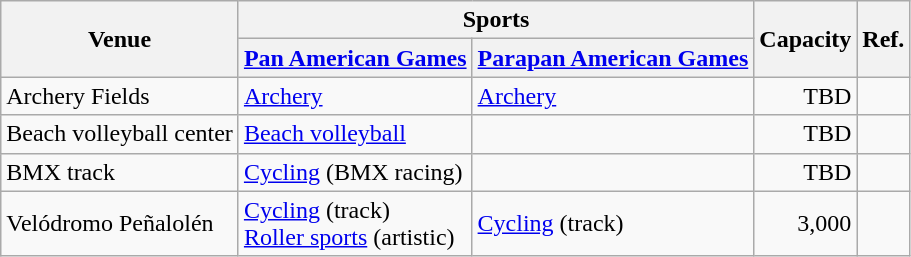<table class="wikitable sortable">
<tr>
<th rowspan="2">Venue</th>
<th colspan="2" class="unsortable">Sports</th>
<th rowspan="2">Capacity</th>
<th rowspan="2" class="unsortable">Ref.</th>
</tr>
<tr>
<th><a href='#'>Pan American Games</a></th>
<th><a href='#'>Parapan American Games</a></th>
</tr>
<tr>
<td>Archery Fields</td>
<td><a href='#'>Archery</a></td>
<td><a href='#'>Archery</a></td>
<td align="right">TBD</td>
<td align=center></td>
</tr>
<tr>
<td>Beach volleyball center</td>
<td><a href='#'>Beach volleyball</a></td>
<td></td>
<td align="right">TBD</td>
<td align=center></td>
</tr>
<tr>
<td>BMX track</td>
<td><a href='#'>Cycling</a> (BMX racing)</td>
<td></td>
<td align="right">TBD</td>
<td align=center></td>
</tr>
<tr>
<td>Velódromo Peñalolén</td>
<td><a href='#'>Cycling</a> (track)<br><a href='#'>Roller sports</a> (artistic)</td>
<td><a href='#'>Cycling</a> (track)</td>
<td align="right">3,000</td>
<td align=center></td>
</tr>
</table>
